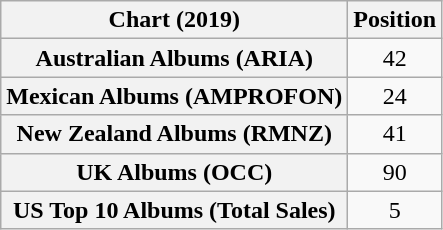<table class="wikitable sortable plainrowheaders" style="text-align:center">
<tr>
<th scope="col">Chart (2019)</th>
<th scope="col">Position</th>
</tr>
<tr>
<th scope="row">Australian Albums (ARIA)</th>
<td>42</td>
</tr>
<tr>
<th scope="row">Mexican Albums (AMPROFON)</th>
<td>24</td>
</tr>
<tr>
<th scope="row">New Zealand Albums (RMNZ)</th>
<td>41</td>
</tr>
<tr>
<th scope="row">UK Albums (OCC)</th>
<td>90</td>
</tr>
<tr>
<th scope="row">US Top 10 Albums (Total Sales)</th>
<td>5</td>
</tr>
</table>
